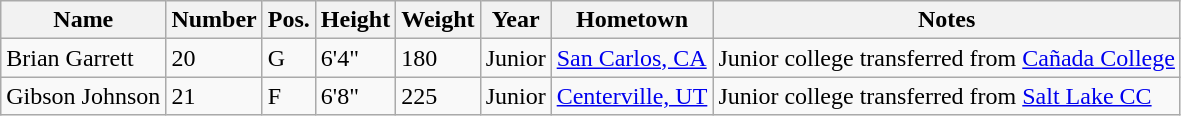<table class="wikitable sortable" border="1">
<tr>
<th>Name</th>
<th>Number</th>
<th>Pos.</th>
<th>Height</th>
<th>Weight</th>
<th>Year</th>
<th>Hometown</th>
<th class="unsortable">Notes</th>
</tr>
<tr>
<td>Brian Garrett</td>
<td>20</td>
<td>G</td>
<td>6'4"</td>
<td>180</td>
<td>Junior</td>
<td><a href='#'>San Carlos, CA</a></td>
<td>Junior college transferred from <a href='#'>Cañada College</a></td>
</tr>
<tr>
<td>Gibson Johnson</td>
<td>21</td>
<td>F</td>
<td>6'8"</td>
<td>225</td>
<td>Junior</td>
<td><a href='#'>Centerville, UT</a></td>
<td>Junior college transferred from <a href='#'>Salt Lake CC</a></td>
</tr>
</table>
